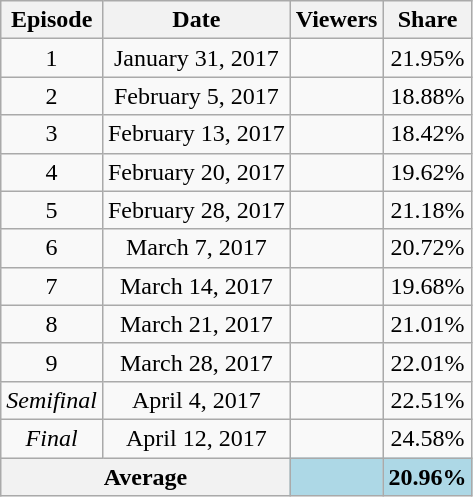<table class="wikitable" style="text-align:center;">
<tr>
<th>Episode</th>
<th>Date</th>
<th>Viewers</th>
<th>Share</th>
</tr>
<tr>
<td>1</td>
<td>January 31, 2017</td>
<td></td>
<td>21.95%</td>
</tr>
<tr>
<td>2</td>
<td>February 5, 2017</td>
<td></td>
<td>18.88%</td>
</tr>
<tr>
<td>3</td>
<td>February 13, 2017</td>
<td></td>
<td>18.42%</td>
</tr>
<tr>
<td>4</td>
<td>February 20, 2017</td>
<td></td>
<td>19.62%</td>
</tr>
<tr>
<td>5</td>
<td>February 28, 2017</td>
<td></td>
<td>21.18%</td>
</tr>
<tr>
<td>6</td>
<td>March 7, 2017</td>
<td></td>
<td>20.72%</td>
</tr>
<tr>
<td>7</td>
<td>March 14, 2017</td>
<td></td>
<td>19.68%</td>
</tr>
<tr>
<td>8</td>
<td>March 21, 2017</td>
<td></td>
<td>21.01%</td>
</tr>
<tr>
<td>9</td>
<td>March 28, 2017</td>
<td></td>
<td>22.01%</td>
</tr>
<tr>
<td><em>Semifinal</em></td>
<td>April 4, 2017</td>
<td></td>
<td>22.51%</td>
</tr>
<tr>
<td><em>Final</em></td>
<td>April 12, 2017</td>
<td></td>
<td>24.58%</td>
</tr>
<tr>
<th colspan="2">Average</th>
<th style="background:lightblue"><strong></strong></th>
<th style="background:lightblue"><strong>20.96%</strong></th>
</tr>
</table>
